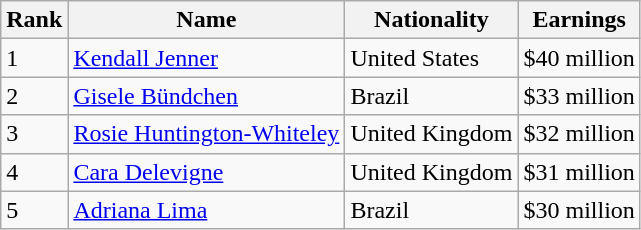<table class="wikitable sortable" border="0">
<tr>
<th scope="col">Rank</th>
<th scope="col">Name</th>
<th scope="col">Nationality</th>
<th scope="col">Earnings</th>
</tr>
<tr>
<td>1</td>
<td><a href='#'>Kendall Jenner</a></td>
<td>United States</td>
<td align="right">$40 million</td>
</tr>
<tr>
<td>2</td>
<td><a href='#'>Gisele Bündchen</a></td>
<td>Brazil</td>
<td align="right">$33 million</td>
</tr>
<tr>
<td>3</td>
<td><a href='#'>Rosie Huntington-Whiteley</a></td>
<td>United Kingdom</td>
<td align="right">$32 million</td>
</tr>
<tr>
<td>4</td>
<td><a href='#'>Cara Delevigne</a></td>
<td>United Kingdom</td>
<td align="right">$31 million</td>
</tr>
<tr>
<td>5</td>
<td><a href='#'>Adriana Lima</a></td>
<td>Brazil</td>
<td align="right">$30 million</td>
</tr>
</table>
